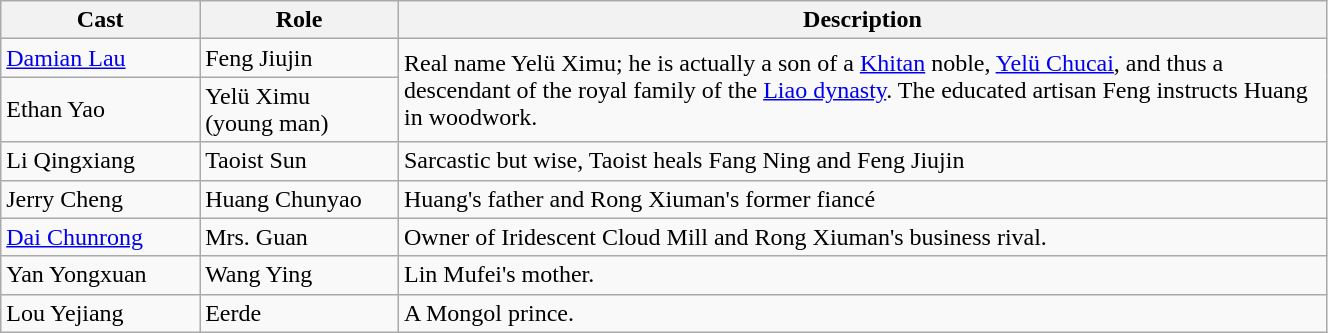<table class="wikitable" style="width:70%;">
<tr>
<th style="width:15%">Cast</th>
<th style="width:15%">Role</th>
<th style="width:70%">Description</th>
</tr>
<tr>
<td><a href='#'>Damian Lau</a></td>
<td>Feng Jiujin</td>
<td rowspan=2>Real name Yelü Ximu; he is actually a son of a <a href='#'>Khitan</a> noble, <a href='#'>Yelü Chucai</a>, and thus a descendant of the royal family of the <a href='#'>Liao dynasty</a>. The educated artisan Feng instructs Huang in woodwork.</td>
</tr>
<tr>
<td>Ethan Yao</td>
<td>Yelü Ximu <br>(young man)</td>
</tr>
<tr>
<td>Li Qingxiang</td>
<td>Taoist Sun</td>
<td>Sarcastic but wise, Taoist heals Fang Ning and Feng Jiujin</td>
</tr>
<tr>
<td>Jerry Cheng</td>
<td>Huang Chunyao</td>
<td>Huang's father and Rong Xiuman's former fiancé</td>
</tr>
<tr>
<td><a href='#'>Dai Chunrong</a></td>
<td>Mrs. Guan</td>
<td>Owner of Iridescent Cloud Mill and Rong Xiuman's business rival.</td>
</tr>
<tr>
<td>Yan Yongxuan</td>
<td>Wang Ying</td>
<td>Lin Mufei's mother.</td>
</tr>
<tr>
<td>Lou Yejiang</td>
<td>Eerde</td>
<td>A Mongol prince.</td>
</tr>
</table>
